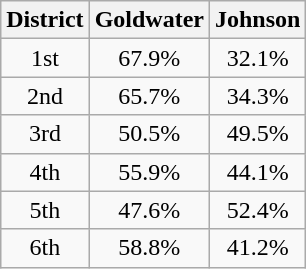<table class="wikitable sortable" - style="text-align:center;">
<tr>
<th>District</th>
<th>Goldwater</th>
<th>Johnson</th>
</tr>
<tr>
<td>1st</td>
<td>67.9%</td>
<td>32.1%</td>
</tr>
<tr>
<td>2nd</td>
<td>65.7%</td>
<td>34.3%</td>
</tr>
<tr>
<td>3rd</td>
<td>50.5%</td>
<td>49.5%</td>
</tr>
<tr>
<td>4th</td>
<td>55.9%</td>
<td>44.1%</td>
</tr>
<tr>
<td>5th</td>
<td>47.6%</td>
<td>52.4%</td>
</tr>
<tr>
<td>6th</td>
<td>58.8%</td>
<td>41.2%</td>
</tr>
</table>
